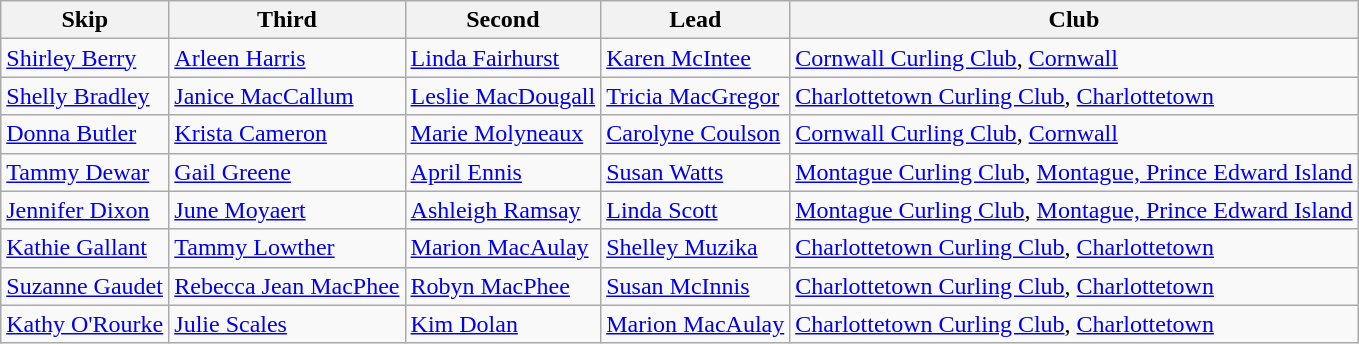<table class="wikitable">
<tr>
<th>Skip</th>
<th>Third</th>
<th>Second</th>
<th>Lead</th>
<th>Club</th>
</tr>
<tr>
<td><a href='#'>Shirley Berry</a></td>
<td><a href='#'>Arleen Harris</a></td>
<td><a href='#'>Linda Fairhurst</a></td>
<td><a href='#'>Karen McIntee</a></td>
<td><a href='#'>Cornwall Curling Club</a>, <a href='#'>Cornwall</a></td>
</tr>
<tr>
<td><a href='#'>Shelly Bradley</a></td>
<td><a href='#'>Janice MacCallum</a></td>
<td><a href='#'>Leslie MacDougall</a></td>
<td><a href='#'>Tricia MacGregor</a></td>
<td><a href='#'>Charlottetown Curling Club</a>, <a href='#'>Charlottetown</a></td>
</tr>
<tr>
<td><a href='#'>Donna Butler</a></td>
<td><a href='#'>Krista Cameron</a></td>
<td><a href='#'>Marie Molyneaux</a></td>
<td><a href='#'>Carolyne Coulson</a></td>
<td><a href='#'>Cornwall Curling Club</a>, <a href='#'>Cornwall</a></td>
</tr>
<tr>
<td><a href='#'>Tammy Dewar</a></td>
<td><a href='#'>Gail Greene</a></td>
<td><a href='#'>April Ennis</a></td>
<td><a href='#'>Susan Watts</a></td>
<td><a href='#'>Montague Curling Club</a>, <a href='#'>Montague, Prince Edward Island</a></td>
</tr>
<tr>
<td><a href='#'>Jennifer Dixon</a></td>
<td><a href='#'>June Moyaert</a></td>
<td><a href='#'>Ashleigh Ramsay</a></td>
<td><a href='#'>Linda Scott</a></td>
<td><a href='#'>Montague Curling Club</a>, <a href='#'>Montague, Prince Edward Island</a></td>
</tr>
<tr>
<td><a href='#'>Kathie Gallant</a></td>
<td><a href='#'>Tammy Lowther</a></td>
<td><a href='#'>Marion MacAulay</a></td>
<td><a href='#'>Shelley Muzika</a></td>
<td><a href='#'>Charlottetown Curling Club</a>, <a href='#'>Charlottetown</a></td>
</tr>
<tr>
<td><a href='#'>Suzanne Gaudet</a></td>
<td><a href='#'>Rebecca Jean MacPhee</a></td>
<td><a href='#'>Robyn MacPhee</a></td>
<td><a href='#'>Susan McInnis</a></td>
<td><a href='#'>Charlottetown Curling Club</a>, <a href='#'>Charlottetown</a></td>
</tr>
<tr>
<td><a href='#'>Kathy O'Rourke</a></td>
<td><a href='#'>Julie Scales</a></td>
<td><a href='#'>Kim Dolan</a></td>
<td><a href='#'>Marion MacAulay</a></td>
<td><a href='#'>Charlottetown Curling Club</a>, <a href='#'>Charlottetown</a></td>
</tr>
</table>
